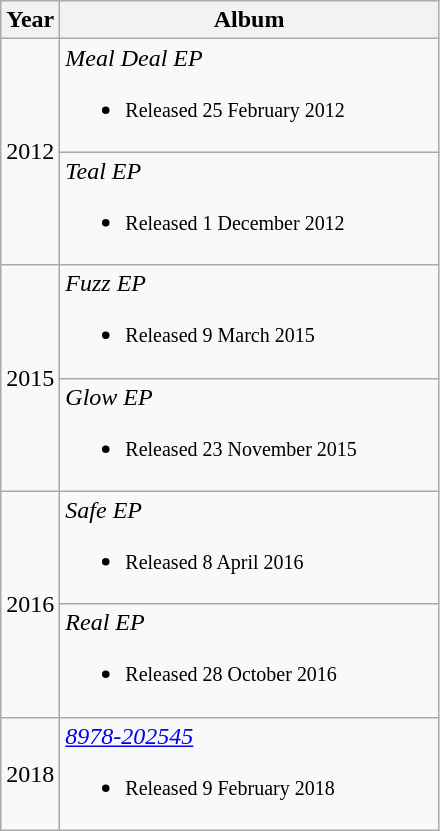<table class="wikitable">
<tr>
<th style="width:18px;">Year</th>
<th style="width:245px;">Album</th>
</tr>
<tr>
<td rowspan="2">2012</td>
<td><em>Meal Deal EP</em><br><ul><li><small>Released 25 February 2012</small></li></ul></td>
</tr>
<tr>
<td><em>Teal EP</em><br><ul><li><small>Released 1 December 2012</small></li></ul></td>
</tr>
<tr>
<td rowspan="2">2015</td>
<td><em>Fuzz EP</em><br><ul><li><small>Released 9 March 2015</small></li></ul></td>
</tr>
<tr>
<td><em>Glow EP</em><br><ul><li><small>Released 23 November 2015</small></li></ul></td>
</tr>
<tr>
<td rowspan="2">2016</td>
<td><em>Safe EP</em><br><ul><li><small>Released 8 April 2016</small></li></ul></td>
</tr>
<tr>
<td><em>Real EP</em><br><ul><li><small>Released 28 October 2016</small></li></ul></td>
</tr>
<tr>
<td rowspan="2">2018</td>
<td><em><a href='#'>8978-202545</a></em><br><ul><li><small>Released 9 February 2018</small></li></ul></td>
</tr>
</table>
